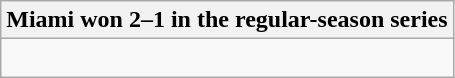<table class="wikitable collapsible collapsed">
<tr>
<th>Miami won 2–1 in the regular-season series</th>
</tr>
<tr>
<td><br>

</td>
</tr>
</table>
